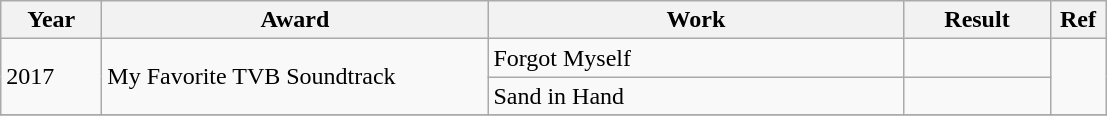<table class="wikitable">
<tr>
<th width=60>Year</th>
<th style="width:250px;">Award</th>
<th style="width:270px;">Work</th>
<th width="90">Result</th>
<th width="30">Ref</th>
</tr>
<tr>
<td rowspan="2">2017</td>
<td rowspan="2">My Favorite TVB Soundtrack</td>
<td>Forgot Myself</td>
<td></td>
<td rowspan="2"></td>
</tr>
<tr>
<td>Sand in Hand</td>
<td></td>
</tr>
<tr>
</tr>
</table>
